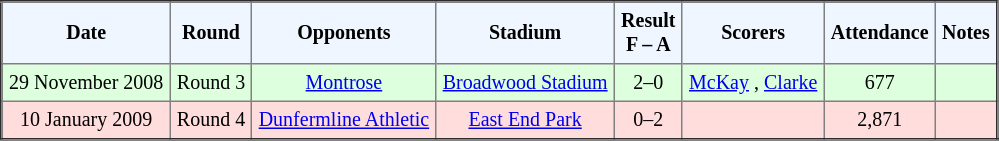<table border="2" cellpadding="4" style="border-collapse:collapse; text-align:center; font-size:smaller;">
<tr style="background:#f0f6ff;">
<th><strong>Date</strong></th>
<th><strong>Round</strong></th>
<th><strong>Opponents</strong></th>
<th><strong>Stadium</strong></th>
<th><strong>Result<br>F – A</strong></th>
<th><strong>Scorers</strong></th>
<th><strong>Attendance</strong></th>
<th><strong>Notes</strong></th>
</tr>
<tr bgcolor="ddffdd">
<td>29 November 2008</td>
<td>Round 3</td>
<td><a href='#'>Montrose</a></td>
<td><a href='#'>Broadwood Stadium</a></td>
<td>2–0</td>
<td><a href='#'>McKay</a> , <a href='#'>Clarke</a> </td>
<td>677</td>
<td></td>
</tr>
<tr bgcolor="ffdddd">
<td>10 January 2009</td>
<td>Round 4</td>
<td><a href='#'>Dunfermline Athletic</a></td>
<td><a href='#'>East End Park</a></td>
<td>0–2</td>
<td></td>
<td>2,871</td>
<td></td>
</tr>
</table>
